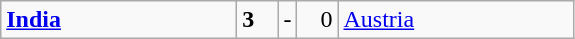<table class="wikitable">
<tr>
<td width=150> <strong><a href='#'>India</a></strong></td>
<td style="width:20px; text-align:left;"><strong>3</strong></td>
<td>-</td>
<td style="width:20px; text-align:right;">0</td>
<td width=150> <a href='#'>Austria</a></td>
</tr>
</table>
